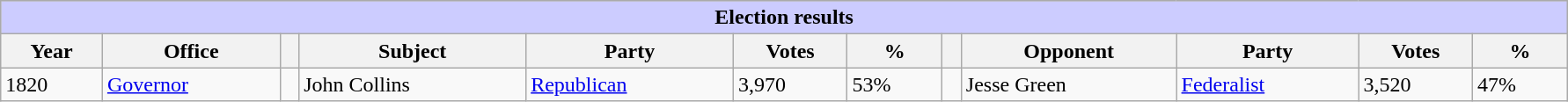<table class=wikitable style="width: 94%" style="text-align: center;" align="center">
<tr bgcolor=#cccccc>
<th colspan=12 style="background: #ccccff;">Election results</th>
</tr>
<tr>
<th>Year</th>
<th>Office</th>
<th></th>
<th>Subject</th>
<th>Party</th>
<th>Votes</th>
<th>%</th>
<th></th>
<th>Opponent</th>
<th>Party</th>
<th>Votes</th>
<th>%</th>
</tr>
<tr>
<td>1820</td>
<td><a href='#'>Governor</a></td>
<td></td>
<td>John Collins</td>
<td><a href='#'>Republican</a></td>
<td>3,970</td>
<td>53%</td>
<td></td>
<td>Jesse Green</td>
<td><a href='#'>Federalist</a></td>
<td>3,520</td>
<td>47%</td>
</tr>
</table>
